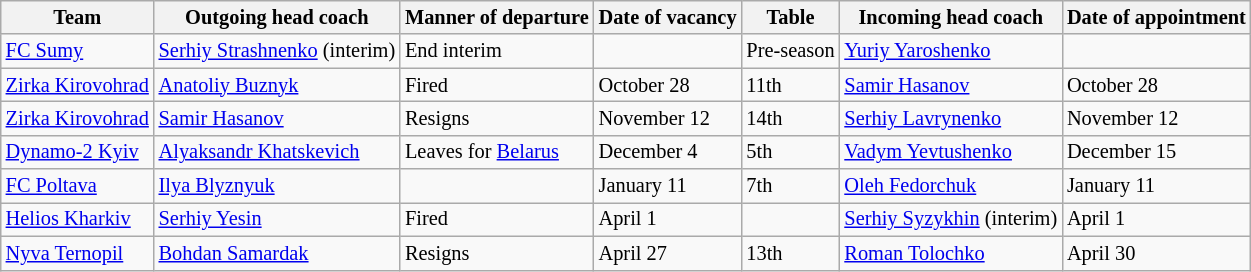<table class="wikitable sortable" style="font-size:85%">
<tr>
<th>Team</th>
<th>Outgoing head coach</th>
<th>Manner of departure</th>
<th>Date of vacancy</th>
<th>Table</th>
<th>Incoming head coach</th>
<th>Date of appointment</th>
</tr>
<tr>
<td><a href='#'>FC Sumy</a></td>
<td> <a href='#'>Serhiy Strashnenko</a> (interim)</td>
<td>End interim</td>
<td></td>
<td>Pre-season</td>
<td> <a href='#'>Yuriy Yaroshenko</a></td>
<td></td>
</tr>
<tr>
<td><a href='#'>Zirka Kirovohrad</a></td>
<td> <a href='#'>Anatoliy Buznyk</a></td>
<td>Fired</td>
<td>October 28</td>
<td>11th</td>
<td> <a href='#'>Samir Hasanov</a></td>
<td>October 28</td>
</tr>
<tr>
<td><a href='#'>Zirka Kirovohrad</a></td>
<td> <a href='#'>Samir Hasanov</a></td>
<td>Resigns</td>
<td>November 12</td>
<td>14th</td>
<td> <a href='#'>Serhiy Lavrynenko</a></td>
<td>November 12</td>
</tr>
<tr>
<td><a href='#'>Dynamo-2 Kyiv</a></td>
<td> <a href='#'>Alyaksandr Khatskevich</a></td>
<td>Leaves for <a href='#'>Belarus</a></td>
<td>December 4</td>
<td>5th</td>
<td> <a href='#'>Vadym Yevtushenko</a></td>
<td>December 15</td>
</tr>
<tr>
<td><a href='#'>FC Poltava</a></td>
<td> <a href='#'>Ilya Blyznyuk</a></td>
<td></td>
<td>January 11</td>
<td>7th</td>
<td> <a href='#'>Oleh Fedorchuk</a></td>
<td>January 11</td>
</tr>
<tr>
<td><a href='#'>Helios Kharkiv</a></td>
<td> <a href='#'>Serhiy Yesin</a></td>
<td>Fired</td>
<td>April 1</td>
<td></td>
<td> <a href='#'>Serhiy Syzykhin</a> (interim)</td>
<td>April 1</td>
</tr>
<tr>
<td><a href='#'>Nyva Ternopil</a></td>
<td> <a href='#'>Bohdan Samardak</a></td>
<td>Resigns</td>
<td>April 27</td>
<td>13th</td>
<td> <a href='#'>Roman Tolochko</a></td>
<td>April 30</td>
</tr>
</table>
